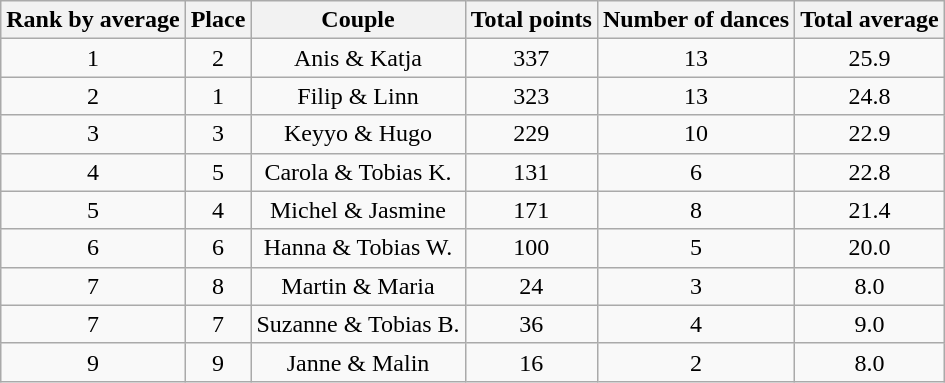<table class="wikitable sortable" style="text-align:center;">
<tr>
<th>Rank by average</th>
<th>Place</th>
<th>Couple</th>
<th>Total points</th>
<th>Number of dances</th>
<th>Total average</th>
</tr>
<tr>
<td>1</td>
<td>2</td>
<td>Anis & Katja</td>
<td>337</td>
<td>13</td>
<td>25.9</td>
</tr>
<tr>
<td>2</td>
<td>1</td>
<td>Filip & Linn</td>
<td>323</td>
<td>13</td>
<td>24.8</td>
</tr>
<tr>
<td>3</td>
<td>3</td>
<td>Keyyo & Hugo</td>
<td>229</td>
<td>10</td>
<td>22.9</td>
</tr>
<tr>
<td>4</td>
<td>5</td>
<td>Carola & Tobias K.</td>
<td>131</td>
<td>6</td>
<td>22.8</td>
</tr>
<tr>
<td>5</td>
<td>4</td>
<td>Michel & Jasmine</td>
<td>171</td>
<td>8</td>
<td>21.4</td>
</tr>
<tr>
<td>6</td>
<td>6</td>
<td>Hanna & Tobias W.</td>
<td>100</td>
<td>5</td>
<td>20.0</td>
</tr>
<tr>
<td>7</td>
<td>8</td>
<td>Martin & Maria</td>
<td>24</td>
<td>3</td>
<td>8.0</td>
</tr>
<tr>
<td>7</td>
<td>7</td>
<td>Suzanne & Tobias B.</td>
<td>36</td>
<td>4</td>
<td>9.0</td>
</tr>
<tr>
<td>9</td>
<td>9</td>
<td>Janne & Malin</td>
<td>16</td>
<td>2</td>
<td>8.0</td>
</tr>
</table>
